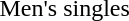<table>
<tr>
<td rowspan=2>Men's singles</td>
<td rowspan=2></td>
<td rowspan=2></td>
<td></td>
</tr>
<tr>
<td></td>
</tr>
</table>
